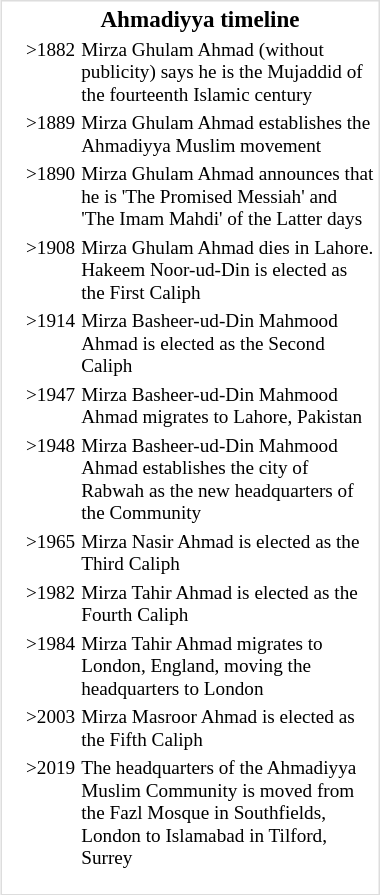<table style="float:right; width:20%; border:1px solid #ddd; margin:0 0 1em 1em; padding:0 0 1em 1em; vertical-align:right; font-size:80%;">
<tr>
<th colspan="2" style="text-align:center;"><big>Ahmadiyya timeline</big><br></th>
</tr>
<tr>
<td valign="top" align="right">>1882</td>
<td>Mirza Ghulam Ahmad (without publicity) says he is the Mujaddid of the fourteenth Islamic century<br></td>
</tr>
<tr>
<td valign="top" align="right">>1889</td>
<td>Mirza Ghulam Ahmad establishes the Ahmadiyya Muslim movement<br></td>
</tr>
<tr>
<td valign="top" align="right">>1890</td>
<td>Mirza Ghulam Ahmad announces that he is 'The Promised Messiah' and 'The Imam Mahdi' of the Latter days<br></td>
</tr>
<tr>
<td valign="top" align="right">>1908</td>
<td>Mirza Ghulam Ahmad dies in Lahore. Hakeem Noor-ud-Din is elected as the First Caliph<br></td>
</tr>
<tr>
<td valign="top" align="right">>1914</td>
<td>Mirza Basheer-ud-Din Mahmood Ahmad is elected as the Second Caliph<br></td>
</tr>
<tr>
<td valign="top" align="right">>1947</td>
<td>Mirza Basheer-ud-Din Mahmood Ahmad migrates to Lahore, Pakistan<br></td>
</tr>
<tr>
<td valign="top" align="right">>1948</td>
<td>Mirza Basheer-ud-Din Mahmood Ahmad establishes the city of Rabwah as the new headquarters of the Community<br></td>
</tr>
<tr>
<td valign="top" align="right">>1965</td>
<td>Mirza Nasir Ahmad is elected as the Third Caliph<br></td>
</tr>
<tr>
<td valign="top" align="right">>1982</td>
<td>Mirza Tahir Ahmad is elected as the Fourth Caliph<br></td>
</tr>
<tr>
<td valign="top" align="right">>1984</td>
<td>Mirza Tahir Ahmad migrates to London, England, moving the headquarters to London<br></td>
</tr>
<tr>
<td valign="top" align="right">>2003</td>
<td>Mirza Masroor Ahmad is elected as the Fifth Caliph<br></td>
</tr>
<tr>
<td valign="top" align="right">>2019</td>
<td>The headquarters of the Ahmadiyya Muslim Community is moved from the Fazl Mosque in Southfields, London to Islamabad in Tilford, Surrey<br></td>
</tr>
</table>
